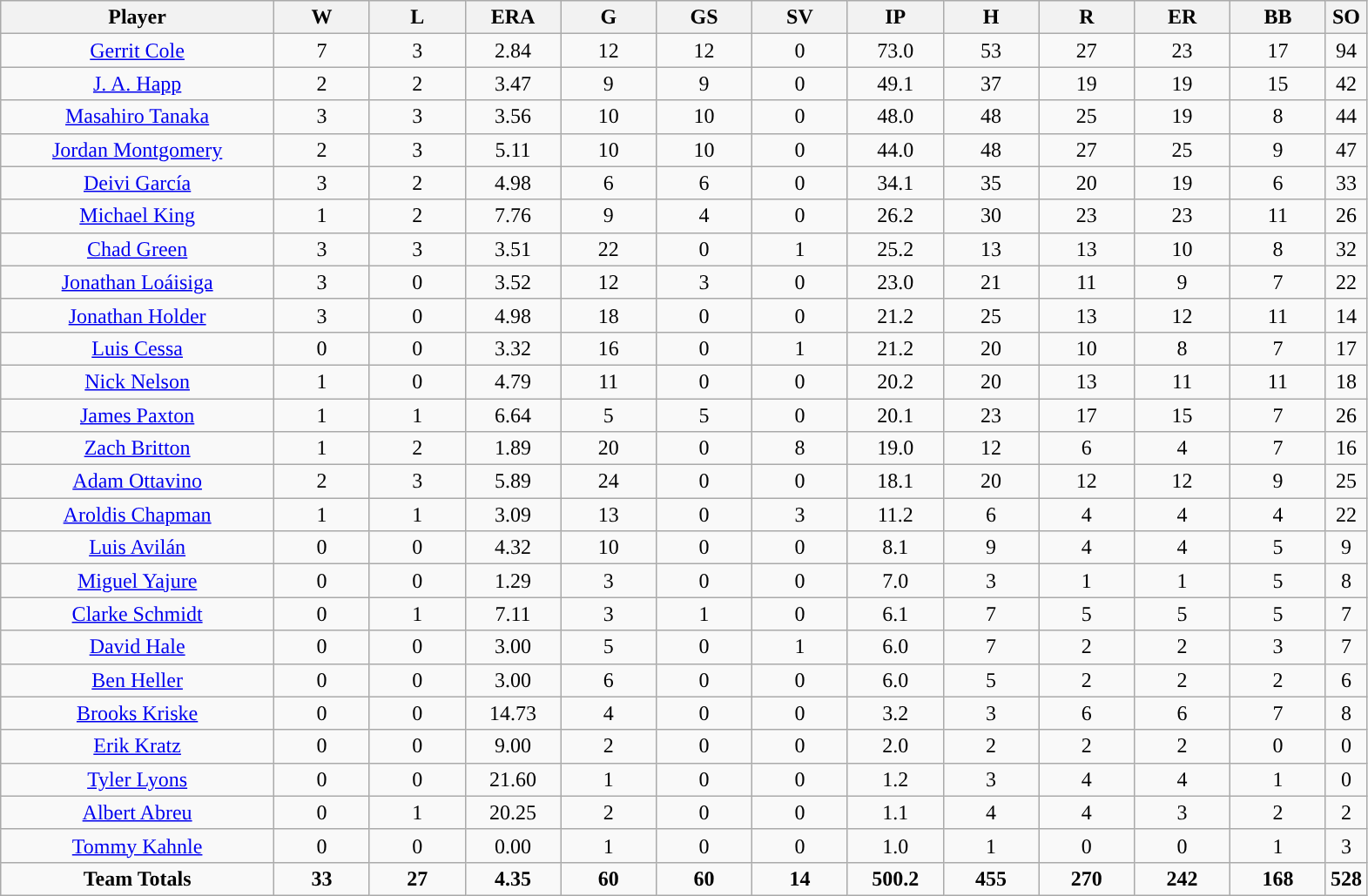<table class=wikitable style="text-align:center">
<tr>
<th bgcolor=#DDDDFF; width="20%">Player</th>
<th bgcolor=#DDDDFF; width="7%">W</th>
<th bgcolor=#DDDDFF; width="7%">L</th>
<th bgcolor=#DDDDFF; width="7%">ERA</th>
<th bgcolor=#DDDDFF; width="7%">G</th>
<th bgcolor=#DDDDFF; width="7%">GS</th>
<th bgcolor=#DDDDFF; width="7%">SV</th>
<th bgcolor=#DDDDFF; width="7%">IP</th>
<th bgcolor=#DDDDFF; width="7%'">H</th>
<th bgcolor=#DDDDFF; width="7%">R</th>
<th bgcolor=#DDDDFF; width="7%">ER</th>
<th bgcolor=#DDDDFF; width="7%">BB</th>
<th bgcolor=#DDDDFF; width="7%">SO</th>
</tr>
<tr>
<td><a href='#'>Gerrit Cole</a></td>
<td>7</td>
<td>3</td>
<td>2.84</td>
<td>12</td>
<td>12</td>
<td>0</td>
<td>73.0</td>
<td>53</td>
<td>27</td>
<td>23</td>
<td>17</td>
<td>94</td>
</tr>
<tr>
<td><a href='#'>J. A. Happ</a></td>
<td>2</td>
<td>2</td>
<td>3.47</td>
<td>9</td>
<td>9</td>
<td>0</td>
<td>49.1</td>
<td>37</td>
<td>19</td>
<td>19</td>
<td>15</td>
<td>42</td>
</tr>
<tr>
<td><a href='#'>Masahiro Tanaka</a></td>
<td>3</td>
<td>3</td>
<td>3.56</td>
<td>10</td>
<td>10</td>
<td>0</td>
<td>48.0</td>
<td>48</td>
<td>25</td>
<td>19</td>
<td>8</td>
<td>44</td>
</tr>
<tr>
<td><a href='#'>Jordan Montgomery</a></td>
<td>2</td>
<td>3</td>
<td>5.11</td>
<td>10</td>
<td>10</td>
<td>0</td>
<td>44.0</td>
<td>48</td>
<td>27</td>
<td>25</td>
<td>9</td>
<td>47</td>
</tr>
<tr>
<td><a href='#'>Deivi García</a></td>
<td>3</td>
<td>2</td>
<td>4.98</td>
<td>6</td>
<td>6</td>
<td>0</td>
<td>34.1</td>
<td>35</td>
<td>20</td>
<td>19</td>
<td>6</td>
<td>33</td>
</tr>
<tr>
<td><a href='#'>Michael King</a></td>
<td>1</td>
<td>2</td>
<td>7.76</td>
<td>9</td>
<td>4</td>
<td>0</td>
<td>26.2</td>
<td>30</td>
<td>23</td>
<td>23</td>
<td>11</td>
<td>26</td>
</tr>
<tr>
<td><a href='#'>Chad Green</a></td>
<td>3</td>
<td>3</td>
<td>3.51</td>
<td>22</td>
<td>0</td>
<td>1</td>
<td>25.2</td>
<td>13</td>
<td>13</td>
<td>10</td>
<td>8</td>
<td>32</td>
</tr>
<tr>
<td><a href='#'>Jonathan Loáisiga</a></td>
<td>3</td>
<td>0</td>
<td>3.52</td>
<td>12</td>
<td>3</td>
<td>0</td>
<td>23.0</td>
<td>21</td>
<td>11</td>
<td>9</td>
<td>7</td>
<td>22</td>
</tr>
<tr>
<td><a href='#'>Jonathan Holder</a></td>
<td>3</td>
<td>0</td>
<td>4.98</td>
<td>18</td>
<td>0</td>
<td>0</td>
<td>21.2</td>
<td>25</td>
<td>13</td>
<td>12</td>
<td>11</td>
<td>14</td>
</tr>
<tr>
<td><a href='#'>Luis Cessa</a></td>
<td>0</td>
<td>0</td>
<td>3.32</td>
<td>16</td>
<td>0</td>
<td>1</td>
<td>21.2</td>
<td>20</td>
<td>10</td>
<td>8</td>
<td>7</td>
<td>17</td>
</tr>
<tr>
<td><a href='#'>Nick Nelson</a></td>
<td>1</td>
<td>0</td>
<td>4.79</td>
<td>11</td>
<td>0</td>
<td>0</td>
<td>20.2</td>
<td>20</td>
<td>13</td>
<td>11</td>
<td>11</td>
<td>18</td>
</tr>
<tr>
<td><a href='#'>James Paxton</a></td>
<td>1</td>
<td>1</td>
<td>6.64</td>
<td>5</td>
<td>5</td>
<td>0</td>
<td>20.1</td>
<td>23</td>
<td>17</td>
<td>15</td>
<td>7</td>
<td>26</td>
</tr>
<tr>
<td><a href='#'>Zach Britton</a></td>
<td>1</td>
<td>2</td>
<td>1.89</td>
<td>20</td>
<td>0</td>
<td>8</td>
<td>19.0</td>
<td>12</td>
<td>6</td>
<td>4</td>
<td>7</td>
<td>16</td>
</tr>
<tr>
<td><a href='#'>Adam Ottavino</a></td>
<td>2</td>
<td>3</td>
<td>5.89</td>
<td>24</td>
<td>0</td>
<td>0</td>
<td>18.1</td>
<td>20</td>
<td>12</td>
<td>12</td>
<td>9</td>
<td>25</td>
</tr>
<tr>
<td><a href='#'>Aroldis Chapman</a></td>
<td>1</td>
<td>1</td>
<td>3.09</td>
<td>13</td>
<td>0</td>
<td>3</td>
<td>11.2</td>
<td>6</td>
<td>4</td>
<td>4</td>
<td>4</td>
<td>22</td>
</tr>
<tr>
<td><a href='#'>Luis Avilán</a></td>
<td>0</td>
<td>0</td>
<td>4.32</td>
<td>10</td>
<td>0</td>
<td>0</td>
<td>8.1</td>
<td>9</td>
<td>4</td>
<td>4</td>
<td>5</td>
<td>9</td>
</tr>
<tr>
<td><a href='#'>Miguel Yajure</a></td>
<td>0</td>
<td>0</td>
<td>1.29</td>
<td>3</td>
<td>0</td>
<td>0</td>
<td>7.0</td>
<td>3</td>
<td>1</td>
<td>1</td>
<td>5</td>
<td>8</td>
</tr>
<tr>
<td><a href='#'>Clarke Schmidt</a></td>
<td>0</td>
<td>1</td>
<td>7.11</td>
<td>3</td>
<td>1</td>
<td>0</td>
<td>6.1</td>
<td>7</td>
<td>5</td>
<td>5</td>
<td>5</td>
<td>7</td>
</tr>
<tr>
<td><a href='#'>David Hale</a></td>
<td>0</td>
<td>0</td>
<td>3.00</td>
<td>5</td>
<td>0</td>
<td>1</td>
<td>6.0</td>
<td>7</td>
<td>2</td>
<td>2</td>
<td>3</td>
<td>7</td>
</tr>
<tr>
<td><a href='#'>Ben Heller</a></td>
<td>0</td>
<td>0</td>
<td>3.00</td>
<td>6</td>
<td>0</td>
<td>0</td>
<td>6.0</td>
<td>5</td>
<td>2</td>
<td>2</td>
<td>2</td>
<td>6</td>
</tr>
<tr>
<td><a href='#'>Brooks Kriske</a></td>
<td>0</td>
<td>0</td>
<td>14.73</td>
<td>4</td>
<td>0</td>
<td>0</td>
<td>3.2</td>
<td>3</td>
<td>6</td>
<td>6</td>
<td>7</td>
<td>8</td>
</tr>
<tr>
<td><a href='#'>Erik Kratz</a></td>
<td>0</td>
<td>0</td>
<td>9.00</td>
<td>2</td>
<td>0</td>
<td>0</td>
<td>2.0</td>
<td>2</td>
<td>2</td>
<td>2</td>
<td>0</td>
<td>0</td>
</tr>
<tr>
<td><a href='#'>Tyler Lyons</a></td>
<td>0</td>
<td>0</td>
<td>21.60</td>
<td>1</td>
<td>0</td>
<td>0</td>
<td>1.2</td>
<td>3</td>
<td>4</td>
<td>4</td>
<td>1</td>
<td>0</td>
</tr>
<tr>
<td><a href='#'>Albert Abreu</a></td>
<td>0</td>
<td>1</td>
<td>20.25</td>
<td>2</td>
<td>0</td>
<td>0</td>
<td>1.1</td>
<td>4</td>
<td>4</td>
<td>3</td>
<td>2</td>
<td>2</td>
</tr>
<tr>
<td><a href='#'>Tommy Kahnle</a></td>
<td>0</td>
<td>0</td>
<td>0.00</td>
<td>1</td>
<td>0</td>
<td>0</td>
<td>1.0</td>
<td>1</td>
<td>0</td>
<td>0</td>
<td>1</td>
<td>3</td>
</tr>
<tr>
<td><strong>Team Totals</strong></td>
<td><strong>33</strong></td>
<td><strong>27</strong></td>
<td><strong>4.35</strong></td>
<td><strong>60</strong></td>
<td><strong>60</strong></td>
<td><strong>14</strong></td>
<td><strong>500.2</strong></td>
<td><strong>455</strong></td>
<td><strong>270</strong></td>
<td><strong>242</strong></td>
<td><strong>168</strong></td>
<td><strong>528</strong></td>
</tr>
</table>
